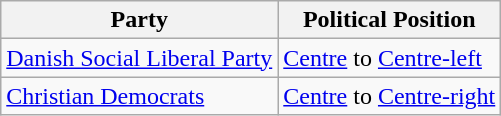<table class="wikitable mw-collapsible mw-collapsed">
<tr>
<th>Party</th>
<th>Political Position</th>
</tr>
<tr>
<td><a href='#'>Danish Social Liberal Party</a></td>
<td><a href='#'>Centre</a> to <a href='#'>Centre-left</a></td>
</tr>
<tr>
<td><a href='#'>Christian Democrats</a></td>
<td><a href='#'>Centre</a> to <a href='#'>Centre-right</a></td>
</tr>
</table>
